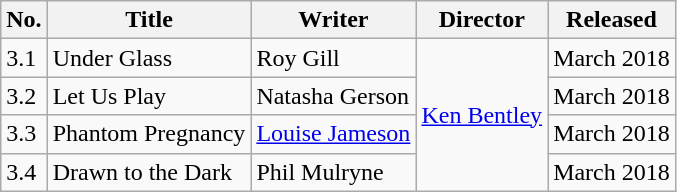<table class="wikitable">
<tr>
<th>No.</th>
<th>Title</th>
<th>Writer</th>
<th>Director</th>
<th>Released</th>
</tr>
<tr>
<td>3.1</td>
<td>Under Glass</td>
<td>Roy Gill</td>
<td rowspan="4"><a href='#'>Ken Bentley</a></td>
<td>March 2018</td>
</tr>
<tr>
<td>3.2</td>
<td>Let Us Play</td>
<td>Natasha Gerson</td>
<td>March 2018</td>
</tr>
<tr>
<td>3.3</td>
<td>Phantom Pregnancy</td>
<td><a href='#'>Louise Jameson</a></td>
<td>March 2018</td>
</tr>
<tr>
<td>3.4</td>
<td>Drawn to the Dark</td>
<td>Phil Mulryne</td>
<td>March 2018</td>
</tr>
</table>
